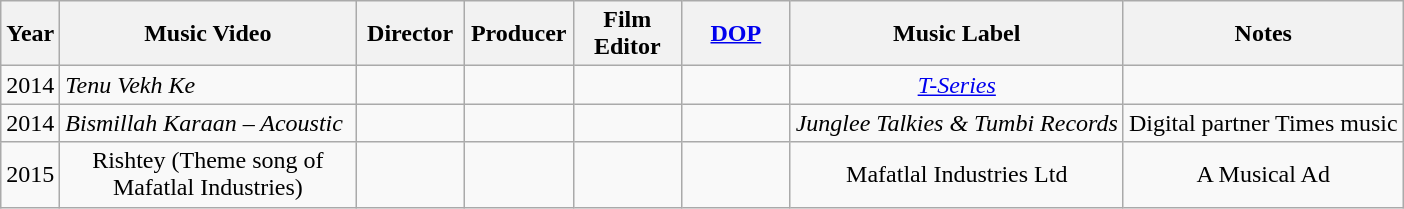<table class="wikitable sortable"  style="text-align:center">
<tr>
<th>Year</th>
<th width=190>Music Video</th>
<th width=65>Director</th>
<th width=65>Producer</th>
<th width=65>Film Editor</th>
<th width=65><a href='#'>DOP</a></th>
<th>Music Label</th>
<th>Notes</th>
</tr>
<tr>
<td>2014</td>
<td style="text-align:left"><em>Tenu Vekh Ke</em></td>
<td></td>
<td></td>
<td></td>
<td></td>
<td><em><a href='#'>T-Series</a></em></td>
<td></td>
</tr>
<tr>
<td>2014</td>
<td style="text-align:left"><em>Bismillah Karaan – Acoustic</em></td>
<td></td>
<td></td>
<td></td>
<td></td>
<td><em>Junglee Talkies & Tumbi Records</em></td>
<td>Digital partner Times music</td>
</tr>
<tr>
<td>2015</td>
<td>Rishtey (Theme song of Mafatlal Industries)</td>
<td></td>
<td></td>
<td></td>
<td></td>
<td>Mafatlal Industries Ltd</td>
<td>A Musical Ad</td>
</tr>
</table>
